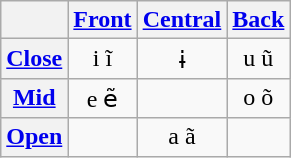<table class="wikitable" style="text-align:center">
<tr>
<th></th>
<th><a href='#'>Front</a></th>
<th><a href='#'>Central</a></th>
<th><a href='#'>Back</a></th>
</tr>
<tr>
<th><a href='#'>Close</a></th>
<td>i ĩ</td>
<td>ɨ</td>
<td>u ũ</td>
</tr>
<tr>
<th><a href='#'>Mid</a></th>
<td>e ẽ</td>
<td></td>
<td>o õ</td>
</tr>
<tr>
<th><a href='#'>Open</a></th>
<td></td>
<td>a ã</td>
<td></td>
</tr>
</table>
